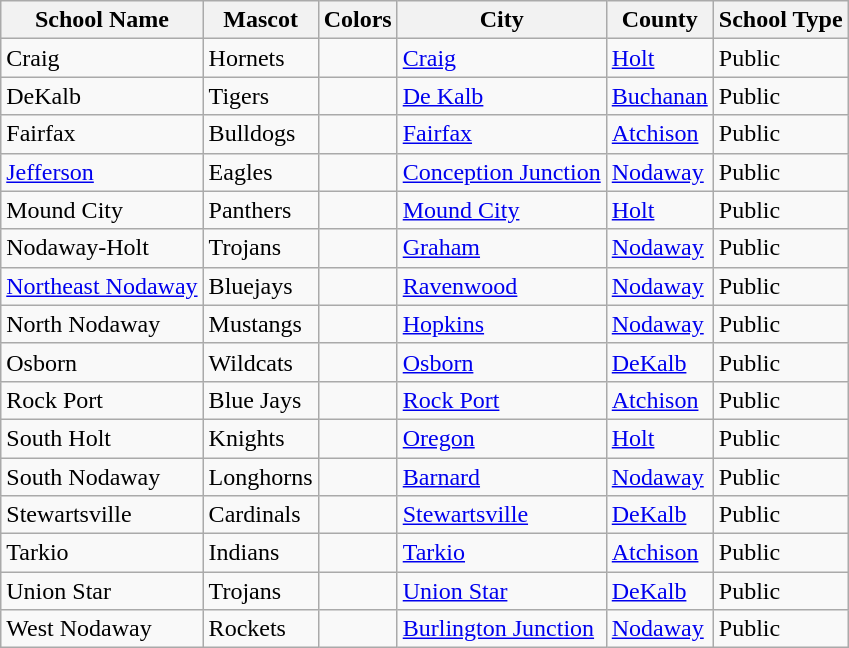<table class="wikitable">
<tr>
<th>School Name</th>
<th>Mascot</th>
<th>Colors</th>
<th>City</th>
<th>County</th>
<th>School Type</th>
</tr>
<tr>
<td>Craig</td>
<td>Hornets</td>
<td></td>
<td><a href='#'>Craig</a></td>
<td><a href='#'>Holt</a></td>
<td>Public</td>
</tr>
<tr>
<td>DeKalb</td>
<td>Tigers</td>
<td></td>
<td><a href='#'>De Kalb</a></td>
<td><a href='#'>Buchanan</a></td>
<td>Public</td>
</tr>
<tr>
<td>Fairfax</td>
<td>Bulldogs</td>
<td></td>
<td><a href='#'>Fairfax</a></td>
<td><a href='#'>Atchison</a></td>
<td>Public</td>
</tr>
<tr>
<td><a href='#'>Jefferson</a></td>
<td>Eagles</td>
<td></td>
<td><a href='#'>Conception Junction</a></td>
<td><a href='#'>Nodaway</a></td>
<td>Public</td>
</tr>
<tr>
<td>Mound City</td>
<td>Panthers</td>
<td></td>
<td><a href='#'>Mound City</a></td>
<td><a href='#'>Holt</a></td>
<td>Public</td>
</tr>
<tr>
<td>Nodaway-Holt</td>
<td>Trojans</td>
<td></td>
<td><a href='#'>Graham</a></td>
<td><a href='#'>Nodaway</a></td>
<td>Public</td>
</tr>
<tr>
<td><a href='#'>Northeast Nodaway</a></td>
<td>Bluejays</td>
<td></td>
<td><a href='#'>Ravenwood</a></td>
<td><a href='#'>Nodaway</a></td>
<td>Public</td>
</tr>
<tr>
<td>North Nodaway</td>
<td>Mustangs</td>
<td></td>
<td><a href='#'>Hopkins</a></td>
<td><a href='#'>Nodaway</a></td>
<td>Public</td>
</tr>
<tr>
<td>Osborn</td>
<td>Wildcats</td>
<td></td>
<td><a href='#'>Osborn</a></td>
<td><a href='#'>DeKalb</a></td>
<td>Public</td>
</tr>
<tr>
<td>Rock Port</td>
<td>Blue Jays</td>
<td></td>
<td><a href='#'>Rock Port</a></td>
<td><a href='#'>Atchison</a></td>
<td>Public</td>
</tr>
<tr>
<td>South Holt</td>
<td>Knights</td>
<td></td>
<td><a href='#'>Oregon</a></td>
<td><a href='#'>Holt</a></td>
<td>Public</td>
</tr>
<tr>
<td>South Nodaway</td>
<td>Longhorns</td>
<td></td>
<td><a href='#'>Barnard</a></td>
<td><a href='#'>Nodaway</a></td>
<td>Public</td>
</tr>
<tr>
<td>Stewartsville</td>
<td>Cardinals</td>
<td></td>
<td><a href='#'>Stewartsville</a></td>
<td><a href='#'>DeKalb</a></td>
<td>Public</td>
</tr>
<tr>
<td>Tarkio</td>
<td>Indians</td>
<td></td>
<td><a href='#'>Tarkio</a></td>
<td><a href='#'>Atchison</a></td>
<td>Public</td>
</tr>
<tr>
<td>Union Star</td>
<td>Trojans</td>
<td></td>
<td><a href='#'>Union Star</a></td>
<td><a href='#'>DeKalb</a></td>
<td>Public</td>
</tr>
<tr>
<td>West Nodaway</td>
<td>Rockets</td>
<td></td>
<td><a href='#'>Burlington Junction</a></td>
<td><a href='#'>Nodaway</a></td>
<td>Public</td>
</tr>
</table>
